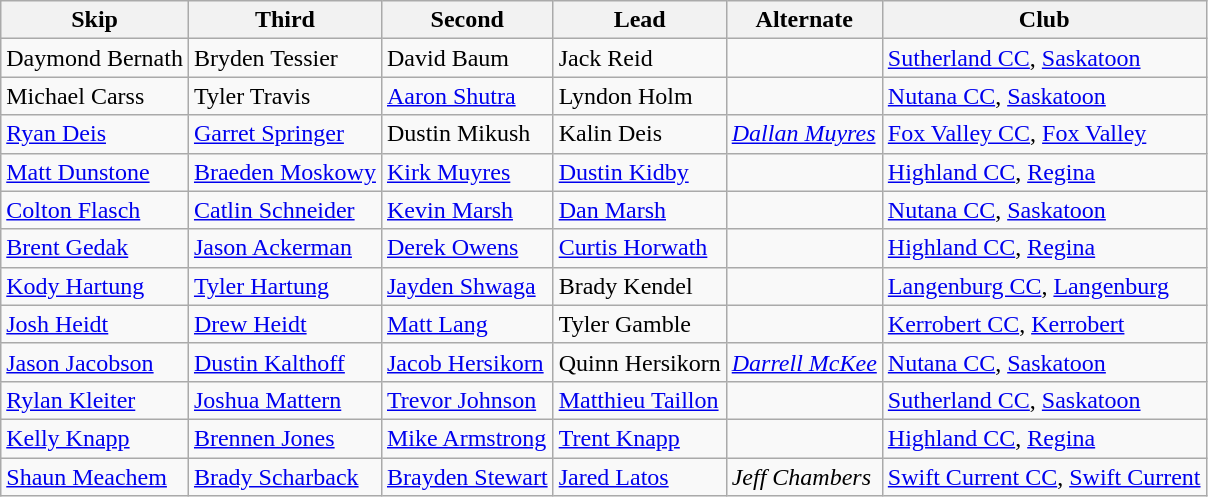<table class="wikitable">
<tr>
<th scope="col">Skip</th>
<th scope="col">Third</th>
<th scope="col">Second</th>
<th scope="col">Lead</th>
<th scope="col">Alternate</th>
<th scope="col">Club</th>
</tr>
<tr>
<td>Daymond Bernath</td>
<td>Bryden Tessier</td>
<td>David Baum</td>
<td>Jack Reid</td>
<td></td>
<td><a href='#'>Sutherland CC</a>, <a href='#'>Saskatoon</a></td>
</tr>
<tr>
<td>Michael Carss</td>
<td>Tyler Travis</td>
<td><a href='#'>Aaron Shutra</a></td>
<td>Lyndon Holm</td>
<td></td>
<td><a href='#'>Nutana CC</a>, <a href='#'>Saskatoon</a></td>
</tr>
<tr>
<td><a href='#'>Ryan Deis</a></td>
<td><a href='#'>Garret Springer</a></td>
<td>Dustin Mikush</td>
<td>Kalin Deis</td>
<td><em><a href='#'>Dallan Muyres</a></em></td>
<td><a href='#'>Fox Valley CC</a>, <a href='#'>Fox Valley</a></td>
</tr>
<tr>
<td><a href='#'>Matt Dunstone</a></td>
<td><a href='#'>Braeden Moskowy</a></td>
<td><a href='#'>Kirk Muyres</a></td>
<td><a href='#'>Dustin Kidby</a></td>
<td></td>
<td><a href='#'>Highland CC</a>, <a href='#'>Regina</a></td>
</tr>
<tr>
<td><a href='#'>Colton Flasch</a></td>
<td><a href='#'>Catlin Schneider</a></td>
<td><a href='#'>Kevin Marsh</a></td>
<td><a href='#'>Dan Marsh</a></td>
<td></td>
<td><a href='#'>Nutana CC</a>, <a href='#'>Saskatoon</a></td>
</tr>
<tr>
<td><a href='#'>Brent Gedak</a></td>
<td><a href='#'>Jason Ackerman</a></td>
<td><a href='#'>Derek Owens</a></td>
<td><a href='#'>Curtis Horwath</a></td>
<td></td>
<td><a href='#'>Highland CC</a>, <a href='#'>Regina</a></td>
</tr>
<tr>
<td><a href='#'>Kody Hartung</a></td>
<td><a href='#'>Tyler Hartung</a></td>
<td><a href='#'>Jayden Shwaga</a></td>
<td>Brady Kendel</td>
<td></td>
<td><a href='#'>Langenburg CC</a>, <a href='#'>Langenburg</a></td>
</tr>
<tr>
<td><a href='#'>Josh Heidt</a></td>
<td><a href='#'>Drew Heidt</a></td>
<td><a href='#'>Matt Lang</a></td>
<td>Tyler Gamble</td>
<td></td>
<td><a href='#'>Kerrobert CC</a>, <a href='#'>Kerrobert</a></td>
</tr>
<tr>
<td><a href='#'>Jason Jacobson</a></td>
<td><a href='#'>Dustin Kalthoff</a></td>
<td><a href='#'>Jacob Hersikorn</a></td>
<td>Quinn Hersikorn</td>
<td><em><a href='#'>Darrell McKee</a></em></td>
<td><a href='#'>Nutana CC</a>, <a href='#'>Saskatoon</a></td>
</tr>
<tr>
<td><a href='#'>Rylan Kleiter</a></td>
<td><a href='#'>Joshua Mattern</a></td>
<td><a href='#'>Trevor Johnson</a></td>
<td><a href='#'>Matthieu Taillon</a></td>
<td></td>
<td><a href='#'>Sutherland CC</a>, <a href='#'>Saskatoon</a></td>
</tr>
<tr>
<td><a href='#'>Kelly Knapp</a></td>
<td><a href='#'>Brennen Jones</a></td>
<td><a href='#'>Mike Armstrong</a></td>
<td><a href='#'>Trent Knapp</a></td>
<td></td>
<td><a href='#'>Highland CC</a>, <a href='#'>Regina</a></td>
</tr>
<tr>
<td><a href='#'>Shaun Meachem</a></td>
<td><a href='#'>Brady Scharback</a></td>
<td><a href='#'>Brayden Stewart</a></td>
<td><a href='#'>Jared Latos</a></td>
<td><em>Jeff Chambers</em></td>
<td><a href='#'>Swift Current CC</a>, <a href='#'>Swift Current</a></td>
</tr>
</table>
